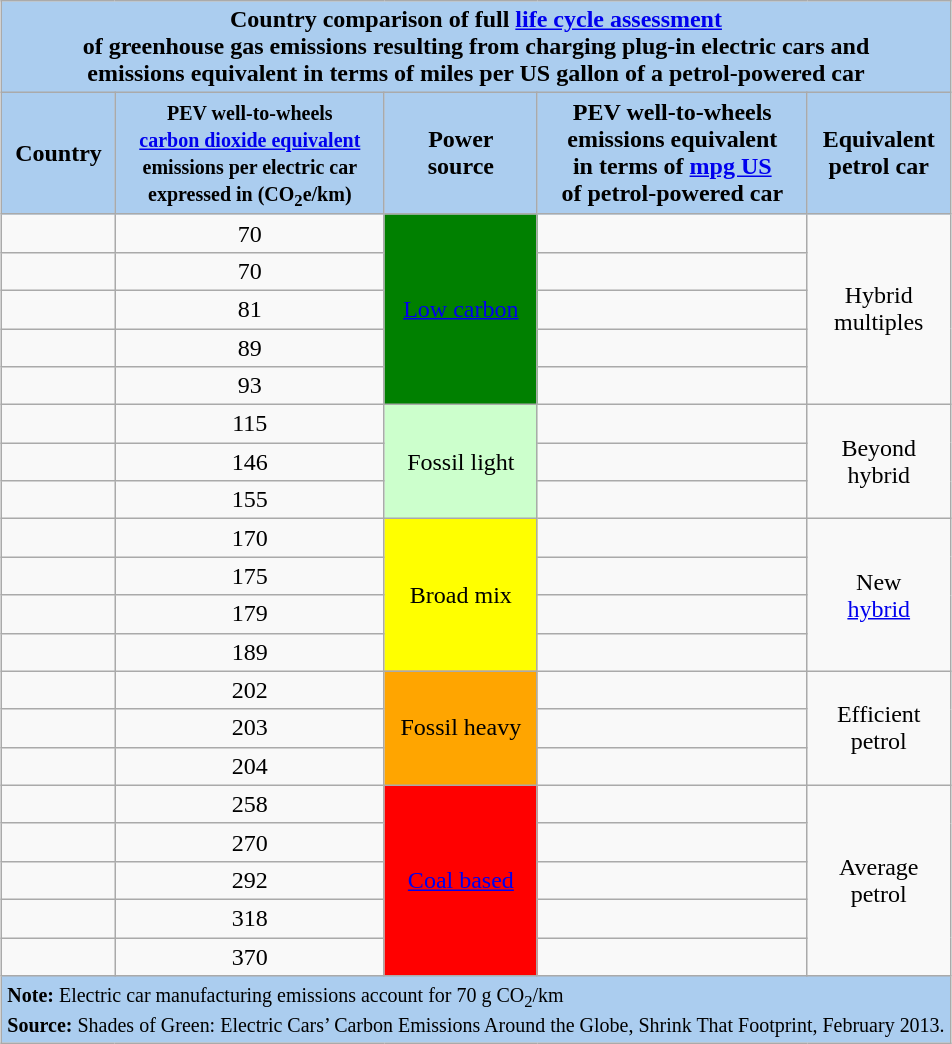<table class="wikitable" style="margin: 1em auto 1em auto">
<tr>
<th colspan="5"  style="text-align:center; background:#abcdef;">Country comparison of full <a href='#'>life cycle assessment</a><br>of greenhouse gas emissions resulting from charging plug-in electric cars and<br>emissions equivalent in terms of miles per US gallon of a petrol-powered car</th>
</tr>
<tr>
<th style="background:#abcdef;">Country</th>
<th style="background:#abcdef;"><small>PEV well-to-wheels<br> <a href='#'>carbon dioxide equivalent</a><br> emissions per electric car<br>expressed in (CO<sub>2</sub>e/km)</small></th>
<th style="background:#abcdef;">Power<br>source</th>
<th style="background:#abcdef;">PEV well-to-wheels<br>  emissions equivalent<br> in terms of <a href='#'>mpg US</a><br>of petrol-powered car</th>
<th style="background:#abcdef;">Equivalent<br>petrol car</th>
</tr>
<tr align=center>
<td align=left></td>
<td>70</td>
<td rowspan="5"  bgcolor="green"><a href='#'>Low carbon</a></td>
<td></td>
<td rowspan="5">Hybrid<br> multiples</td>
</tr>
<tr align=center>
<td align=left></td>
<td>70</td>
<td></td>
</tr>
<tr align=center>
<td align=left></td>
<td>81</td>
<td></td>
</tr>
<tr align=center>
<td align=left></td>
<td>89</td>
<td></td>
</tr>
<tr align=center>
<td align=left></td>
<td>93</td>
<td></td>
</tr>
<tr align=center>
<td align=left></td>
<td>115</td>
<td rowspan="3"  bgcolor="#ccffcc">Fossil light</td>
<td></td>
<td rowspan="3">Beyond<br>hybrid</td>
</tr>
<tr align=center>
<td align=left></td>
<td>146</td>
<td></td>
</tr>
<tr align=center>
<td align=left></td>
<td>155</td>
<td></td>
</tr>
<tr align=center>
<td align=left></td>
<td>170</td>
<td rowspan="4"  bgcolor="yellow">Broad mix</td>
<td></td>
<td rowspan="4">New<br><a href='#'>hybrid</a></td>
</tr>
<tr align=center>
<td align=left></td>
<td>175</td>
<td></td>
</tr>
<tr align=center>
<td align=left></td>
<td>179</td>
<td></td>
</tr>
<tr align=center>
<td align=left></td>
<td>189</td>
<td></td>
</tr>
<tr align=center>
<td align=left></td>
<td>202</td>
<td rowspan="3"  bgcolor="orange">Fossil heavy</td>
<td></td>
<td rowspan="3">Efficient<br>petrol</td>
</tr>
<tr align=center>
<td align=left></td>
<td>203</td>
<td></td>
</tr>
<tr align=center>
<td align=left></td>
<td>204</td>
<td></td>
</tr>
<tr align=center>
<td align=left></td>
<td>258</td>
<td rowspan="5"  bgcolor="red"><a href='#'>Coal based</a></td>
<td></td>
<td rowspan="5">Average<br>petrol</td>
</tr>
<tr align=center>
<td align=left></td>
<td>270</td>
<td></td>
</tr>
<tr align=center>
<td align=left></td>
<td>292</td>
<td></td>
</tr>
<tr align=center>
<td align=left></td>
<td>318</td>
<td></td>
</tr>
<tr align=center>
<td align=left></td>
<td>370</td>
<td></td>
</tr>
<tr>
<td colspan="5" style="background:#abcdef;"><small><strong>Note:</strong> Electric car manufacturing emissions account for 70 g CO<sub>2</sub>/km<br><strong>Source:</strong> Shades of Green: Electric Cars’ Carbon Emissions Around the Globe, Shrink That Footprint, February 2013.</small></td>
</tr>
</table>
